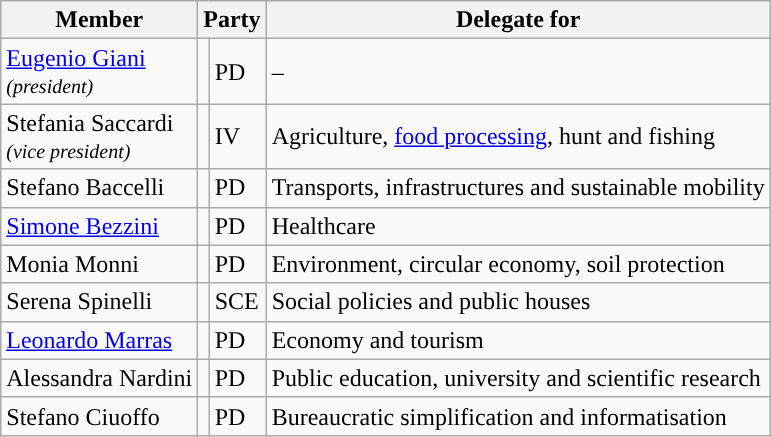<table class="wikitable">
<tr>
<th>Member</th>
<th colspan="2">Party</th>
<th>Delegate for</th>
</tr>
<tr>
<td><a href='#'>Eugenio Giani</a><br><small><em>(president)</em></small></td>
<td style="background:"></td>
<td>PD</td>
<td>–</td>
</tr>
<tr>
<td>Stefania Saccardi<br><small><em>(vice president)</em></small></td>
<td style="background:"></td>
<td>IV</td>
<td>Agriculture, <a href='#'>food processing</a>, hunt and fishing</td>
</tr>
<tr>
<td>Stefano Baccelli</td>
<td style="background:"></td>
<td>PD</td>
<td>Transports, infrastructures and sustainable mobility</td>
</tr>
<tr>
<td><a href='#'>Simone Bezzini</a></td>
<td style="background:"></td>
<td>PD</td>
<td>Healthcare</td>
</tr>
<tr>
<td>Monia Monni</td>
<td style="background:"></td>
<td>PD</td>
<td>Environment, circular economy, soil protection</td>
</tr>
<tr>
<td>Serena Spinelli</td>
<td style="background:"></td>
<td>SCE</td>
<td>Social policies and public houses</td>
</tr>
<tr>
<td><a href='#'>Leonardo Marras</a></td>
<td style="background:"></td>
<td>PD</td>
<td>Economy and tourism</td>
</tr>
<tr>
<td>Alessandra Nardini</td>
<td style="background:"></td>
<td>PD</td>
<td>Public education, university and scientific research</td>
</tr>
<tr>
<td>Stefano Ciuoffo</td>
<td style="background:"></td>
<td>PD</td>
<td>Bureaucratic simplification and informatisation</td>
</tr>
</table>
